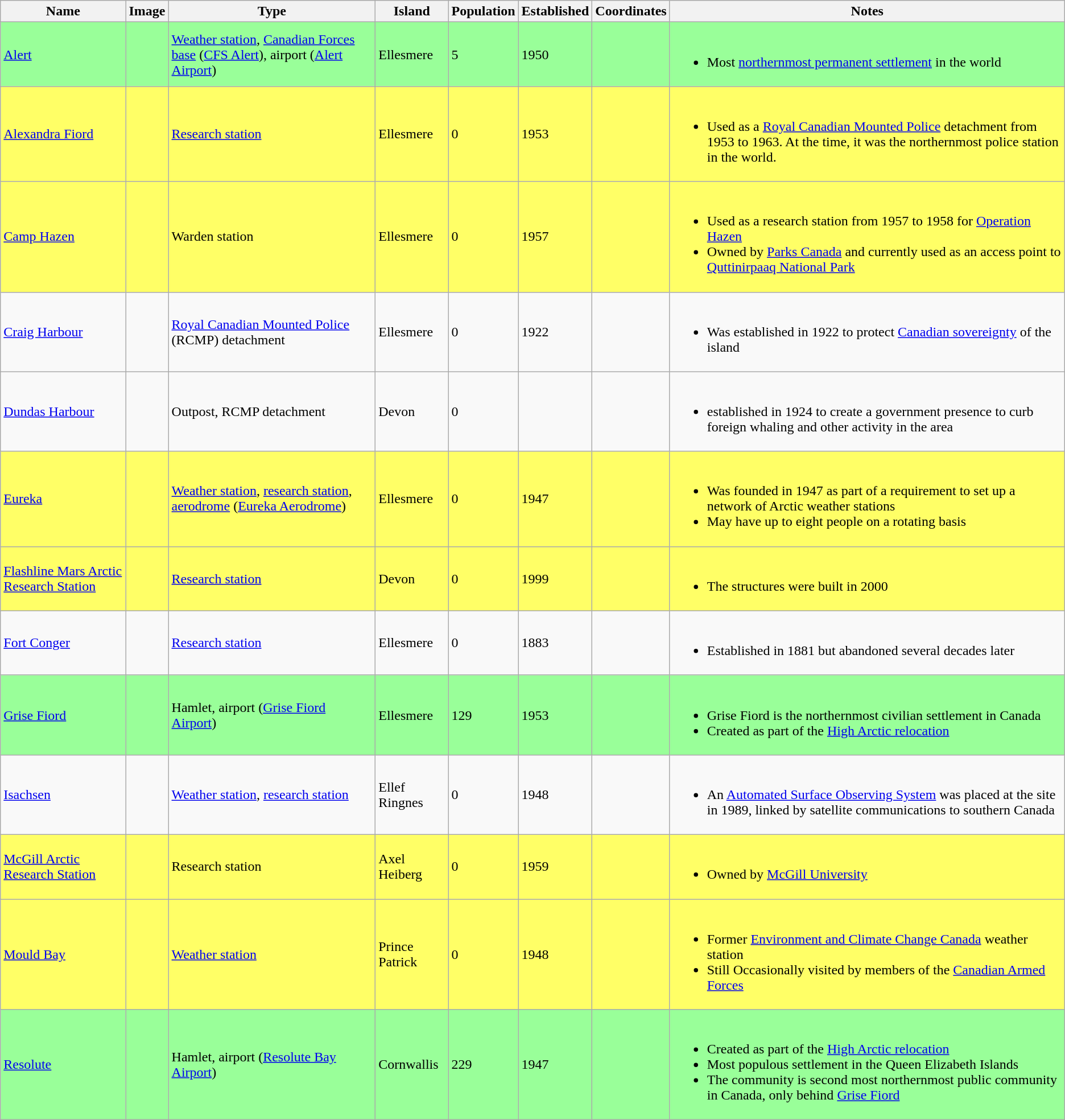<table class="wikitable sortable">
<tr>
<th>Name</th>
<th class="unsortable">Image</th>
<th>Type</th>
<th>Island</th>
<th>Population</th>
<th>Established</th>
<th>Coordinates</th>
<th>Notes</th>
</tr>
<tr style="background:#9f9;">
<td><a href='#'>Alert</a></td>
<td></td>
<td><a href='#'>Weather station</a>, <a href='#'>Canadian Forces base</a> (<a href='#'>CFS Alert</a>), airport (<a href='#'>Alert Airport</a>)</td>
<td>Ellesmere</td>
<td>5</td>
<td>1950</td>
<td><br></td>
<td><br><ul><li>Most <a href='#'>northernmost permanent settlement</a> in the world</li></ul></td>
</tr>
<tr style="background:#ff6;">
<td><a href='#'>Alexandra Fiord</a></td>
<td></td>
<td><a href='#'>Research station</a></td>
<td>Ellesmere</td>
<td>0</td>
<td>1953</td>
<td><br></td>
<td><br><ul><li>Used as a <a href='#'>Royal Canadian Mounted Police</a> detachment from 1953 to 1963. At the time, it was the northernmost police station in the world.</li></ul></td>
</tr>
<tr style="background:#ff6;">
<td><a href='#'>Camp Hazen</a></td>
<td></td>
<td>Warden station</td>
<td>Ellesmere</td>
<td>0</td>
<td>1957</td>
<td><br></td>
<td><br><ul><li>Used as a research station from 1957 to 1958 for <a href='#'>Operation Hazen</a></li><li>Owned by <a href='#'>Parks Canada</a> and currently used as an access point to <a href='#'>Quttinirpaaq National Park</a></li></ul></td>
</tr>
<tr>
<td><a href='#'>Craig Harbour</a></td>
<td></td>
<td><a href='#'>Royal Canadian Mounted Police</a> (RCMP) detachment</td>
<td>Ellesmere</td>
<td>0</td>
<td>1922</td>
<td><br></td>
<td><br><ul><li>Was established in 1922 to protect <a href='#'>Canadian sovereignty</a> of the island</li></ul></td>
</tr>
<tr>
<td><a href='#'>Dundas Harbour</a></td>
<td></td>
<td>Outpost, RCMP detachment</td>
<td>Devon</td>
<td>0</td>
<td></td>
<td><br></td>
<td><br><ul><li>established in 1924 to create a government presence to curb foreign whaling and other activity in the area</li></ul></td>
</tr>
<tr style="background:#ff6;">
<td><a href='#'>Eureka</a></td>
<td></td>
<td><a href='#'>Weather station</a>, <a href='#'>research station</a>, <a href='#'>aerodrome</a> (<a href='#'>Eureka Aerodrome</a>)</td>
<td>Ellesmere</td>
<td>0</td>
<td>1947</td>
<td><br></td>
<td><br><ul><li>Was founded in 1947 as part of a requirement to set up a network of Arctic weather stations</li><li>May have up to eight people on a rotating basis</li></ul></td>
</tr>
<tr style="background:#ff6;">
<td><a href='#'>Flashline Mars Arctic Research Station</a></td>
<td></td>
<td><a href='#'>Research station</a></td>
<td>Devon</td>
<td>0</td>
<td>1999</td>
<td><br></td>
<td><br><ul><li>The structures were built in 2000</li></ul></td>
</tr>
<tr>
<td><a href='#'>Fort Conger</a></td>
<td></td>
<td><a href='#'>Research station</a></td>
<td>Ellesmere</td>
<td>0</td>
<td>1883</td>
<td><br></td>
<td><br><ul><li>Established in 1881 but abandoned several decades later</li></ul></td>
</tr>
<tr style="background:#9f9;">
<td><a href='#'>Grise Fiord</a></td>
<td></td>
<td>Hamlet, airport (<a href='#'>Grise Fiord Airport</a>)</td>
<td>Ellesmere</td>
<td>129</td>
<td>1953</td>
<td></td>
<td><br><ul><li>Grise Fiord is the northernmost civilian settlement in Canada</li><li>Created as part of the <a href='#'>High Arctic relocation</a></li></ul></td>
</tr>
<tr>
<td><a href='#'>Isachsen</a></td>
<td></td>
<td><a href='#'>Weather station</a>, <a href='#'>research station</a></td>
<td>Ellef Ringnes</td>
<td>0</td>
<td>1948</td>
<td></td>
<td><br><ul><li>An <a href='#'>Automated Surface Observing System</a> was placed at the site in 1989, linked by satellite communications to southern Canada</li></ul></td>
</tr>
<tr style="background:#ff6;">
<td><a href='#'>McGill Arctic Research Station</a></td>
<td></td>
<td>Research station</td>
<td>Axel Heiberg</td>
<td>0</td>
<td>1959</td>
<td></td>
<td><br><ul><li>Owned by <a href='#'>McGill University</a></li></ul></td>
</tr>
<tr style="background:#ff6;">
<td><a href='#'>Mould Bay</a></td>
<td></td>
<td><a href='#'>Weather station</a></td>
<td>Prince Patrick</td>
<td>0</td>
<td>1948</td>
<td></td>
<td><br><ul><li>Former <a href='#'>Environment and Climate Change Canada</a> weather station</li><li>Still Occasionally visited by members of the <a href='#'>Canadian Armed Forces</a></li></ul></td>
</tr>
<tr style="background:#9f9;">
<td><a href='#'>Resolute</a></td>
<td></td>
<td>Hamlet, airport (<a href='#'>Resolute Bay Airport</a>)</td>
<td>Cornwallis</td>
<td>229</td>
<td>1947</td>
<td><br></td>
<td><br><ul><li>Created as part of the <a href='#'>High Arctic relocation</a></li><li>Most populous settlement in the Queen Elizabeth Islands</li><li>The community is second most northernmost public community in Canada, only behind <a href='#'>Grise Fiord</a></li></ul></td>
</tr>
</table>
